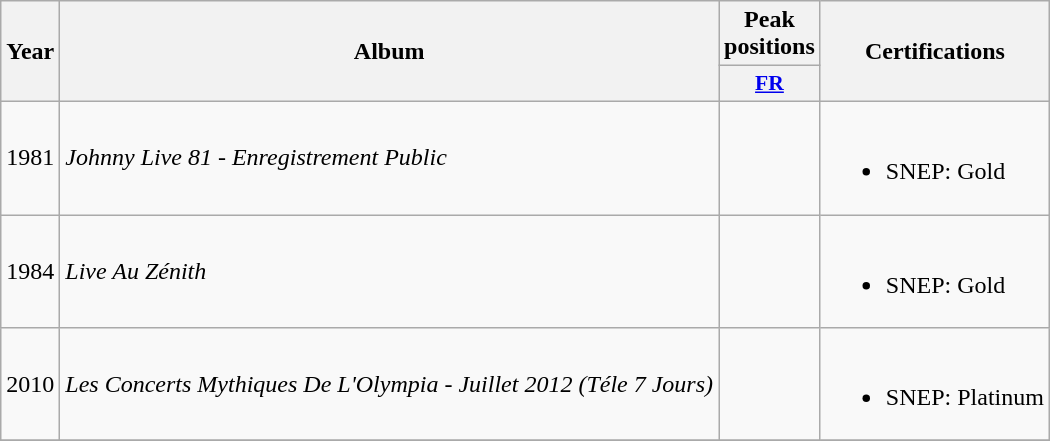<table class="wikitable">
<tr>
<th rowspan="2" style="text-align:center">Year</th>
<th rowspan="2" style="text-align:center">Album</th>
<th colspan="1" style="text-align:center">Peak positions</th>
<th rowspan="2" style="text-align:center">Certifications</th>
</tr>
<tr>
<th scope="col" style="width:3em;font-size:90%;"><a href='#'>FR</a><br></th>
</tr>
<tr>
<td style="text-align:center;">1981</td>
<td><em>Johnny Live 81 - Enregistrement Public</em></td>
<td style="text-align:center;"></td>
<td><br><ul><li>SNEP: Gold</li></ul></td>
</tr>
<tr>
<td style="text-align:center;">1984</td>
<td><em>Live Au Zénith</em></td>
<td style="text-align:center;"></td>
<td><br><ul><li>SNEP: Gold</li></ul></td>
</tr>
<tr>
<td style="text-align:center;">2010</td>
<td><em>Les Concerts Mythiques De L'Olympia - Juillet 2012 (Téle 7 Jours)</em></td>
<td style="text-align:center;"></td>
<td><br><ul><li>SNEP: Platinum</li></ul></td>
</tr>
<tr>
</tr>
</table>
